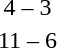<table style="text-align:center">
<tr>
<th width=200></th>
<th width=100></th>
<th width=200></th>
</tr>
<tr>
<td align=right><strong></strong></td>
<td>4 – 3</td>
<td align=left></td>
</tr>
<tr>
<td align=right><strong></strong></td>
<td>11 – 6</td>
<td align=left></td>
</tr>
</table>
